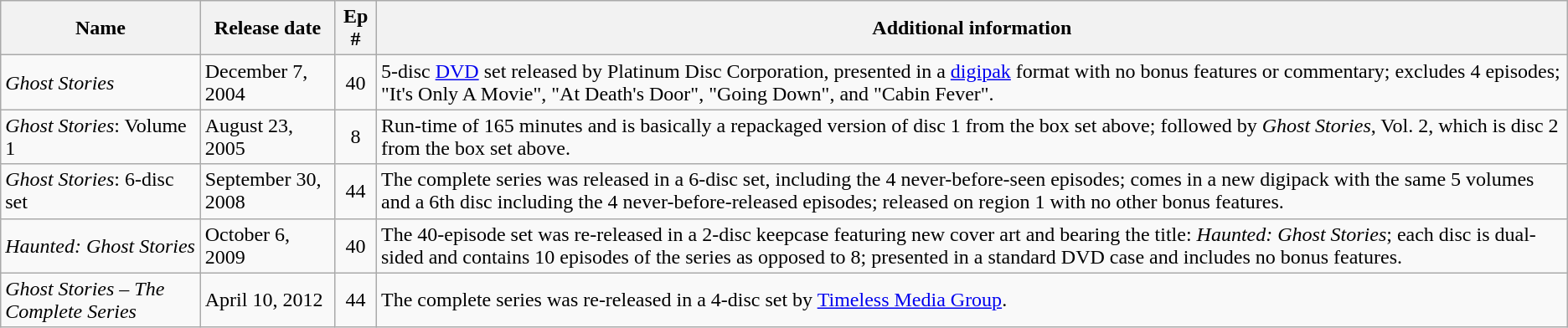<table class="wikitable sortable">
<tr>
<th>Name</th>
<th>Release date</th>
<th>Ep #</th>
<th>Additional information</th>
</tr>
<tr>
<td><em>Ghost Stories</em></td>
<td>December 7, 2004</td>
<td align="center">40</td>
<td>5-disc <a href='#'>DVD</a> set released by Platinum Disc Corporation, presented in a <a href='#'>digipak</a> format with no bonus features or commentary; excludes 4 episodes; "It's Only A Movie", "At Death's Door", "Going Down", and "Cabin Fever".</td>
</tr>
<tr>
<td><em>Ghost Stories</em>: Volume 1</td>
<td>August 23, 2005</td>
<td align="center">8</td>
<td>Run-time of 165 minutes and is basically a repackaged version of disc 1 from the box set above; followed by <em>Ghost Stories</em>, Vol. 2, which is disc 2 from the box set above.</td>
</tr>
<tr>
<td><em>Ghost Stories</em>: 6-disc set</td>
<td>September 30, 2008</td>
<td align="center">44</td>
<td>The complete series was released in a 6-disc set, including the 4 never-before-seen episodes; comes in a new digipack with the same 5 volumes and a 6th disc including the 4 never-before-released episodes; released on region 1 with no other bonus features.</td>
</tr>
<tr>
<td><em>Haunted: Ghost Stories</em></td>
<td>October 6, 2009</td>
<td align="center">40</td>
<td>The 40-episode set was re-released in a 2-disc keepcase featuring new cover art and bearing the title: <em>Haunted: Ghost Stories</em>; each disc is dual-sided and contains 10 episodes of the series as opposed to 8; presented in a standard DVD case and includes no bonus features.</td>
</tr>
<tr>
<td><em>Ghost Stories – The Complete Series</em></td>
<td>April 10, 2012</td>
<td align="center">44</td>
<td>The complete series was re-released in a 4-disc set by <a href='#'>Timeless Media Group</a>.</td>
</tr>
</table>
